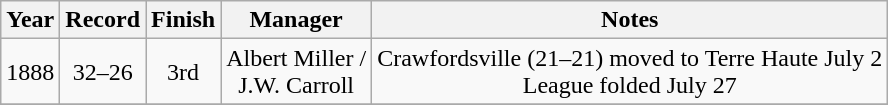<table class="wikitable">
<tr>
<th>Year</th>
<th>Record</th>
<th>Finish</th>
<th>Manager</th>
<th>Notes</th>
</tr>
<tr align=center>
<td>1888</td>
<td>32–26</td>
<td>3rd</td>
<td>Albert Miller /<br> J.W. Carroll</td>
<td>Crawfordsville (21–21) moved to Terre Haute July 2<br>League folded July 27</td>
</tr>
<tr align=center>
</tr>
</table>
